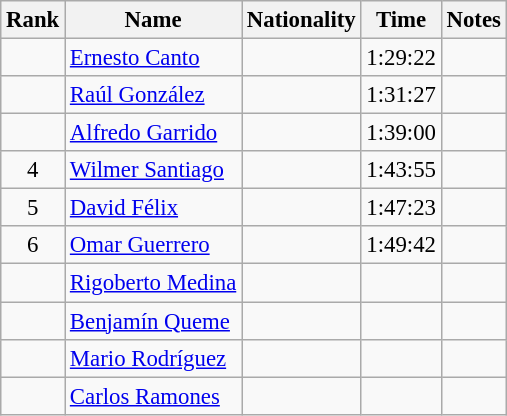<table class="wikitable sortable" style="text-align:center;font-size:95%">
<tr>
<th>Rank</th>
<th>Name</th>
<th>Nationality</th>
<th>Time</th>
<th>Notes</th>
</tr>
<tr>
<td></td>
<td align=left><a href='#'>Ernesto Canto</a></td>
<td align=left></td>
<td>1:29:22</td>
<td></td>
</tr>
<tr>
<td></td>
<td align=left><a href='#'>Raúl González</a></td>
<td align=left></td>
<td>1:31:27</td>
<td></td>
</tr>
<tr>
<td></td>
<td align=left><a href='#'>Alfredo Garrido</a></td>
<td align=left></td>
<td>1:39:00</td>
<td></td>
</tr>
<tr>
<td>4</td>
<td align=left><a href='#'>Wilmer Santiago</a></td>
<td align=left></td>
<td>1:43:55</td>
<td></td>
</tr>
<tr>
<td>5</td>
<td align=left><a href='#'>David Félix</a></td>
<td align=left></td>
<td>1:47:23</td>
<td></td>
</tr>
<tr>
<td>6</td>
<td align=left><a href='#'>Omar Guerrero</a></td>
<td align=left></td>
<td>1:49:42</td>
<td></td>
</tr>
<tr>
<td></td>
<td align=left><a href='#'>Rigoberto Medina</a></td>
<td align=left></td>
<td></td>
<td></td>
</tr>
<tr>
<td></td>
<td align=left><a href='#'>Benjamín Queme</a></td>
<td align=left></td>
<td></td>
<td></td>
</tr>
<tr>
<td></td>
<td align=left><a href='#'>Mario Rodríguez</a></td>
<td align=left></td>
<td></td>
<td></td>
</tr>
<tr>
<td></td>
<td align=left><a href='#'>Carlos Ramones</a></td>
<td align=left></td>
<td></td>
<td></td>
</tr>
</table>
